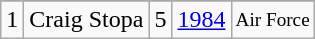<table class="wikitable">
<tr>
</tr>
<tr>
<td>1</td>
<td>Craig Stopa</td>
<td>5</td>
<td><a href='#'>1984</a></td>
<td style="font-size:80%;">Air Force</td>
</tr>
</table>
